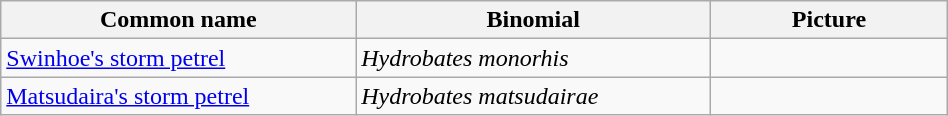<table width=50% class="wikitable">
<tr>
<th width=30%>Common name</th>
<th width=30%>Binomial</th>
<th width=20%>Picture</th>
</tr>
<tr>
<td><a href='#'>Swinhoe's storm petrel</a></td>
<td><em>Hydrobates monorhis</em></td>
<td></td>
</tr>
<tr>
<td><a href='#'>Matsudaira's storm petrel</a></td>
<td><em>Hydrobates matsudairae</em></td>
<td></td>
</tr>
</table>
